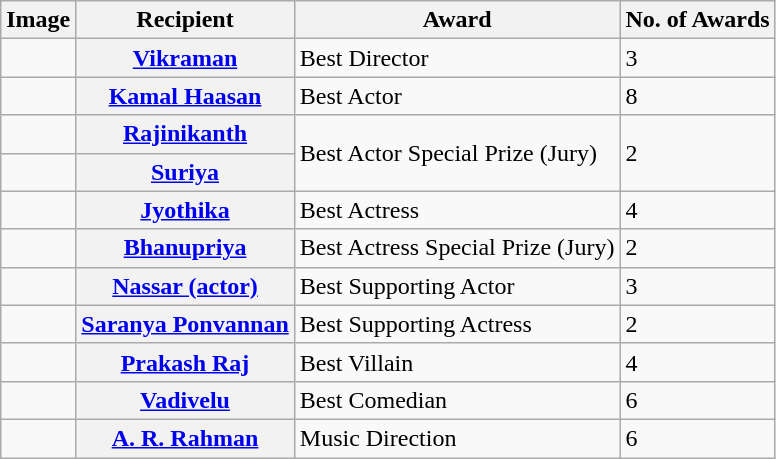<table class="wikitable">
<tr>
<th>Image</th>
<th>Recipient</th>
<th>Award</th>
<th>No. of Awards</th>
</tr>
<tr>
<td></td>
<th><a href='#'>Vikraman</a></th>
<td>Best Director</td>
<td>3</td>
</tr>
<tr>
<td></td>
<th><a href='#'>Kamal Haasan</a></th>
<td>Best Actor</td>
<td>8</td>
</tr>
<tr>
<td></td>
<th><a href='#'>Rajinikanth</a></th>
<td rowspan="2">Best Actor Special Prize (Jury)</td>
<td rowspan="2">2</td>
</tr>
<tr>
<td></td>
<th><a href='#'>Suriya</a></th>
</tr>
<tr>
<td></td>
<th><a href='#'>Jyothika</a></th>
<td>Best Actress</td>
<td>4</td>
</tr>
<tr>
<td></td>
<th><a href='#'>Bhanupriya</a></th>
<td>Best Actress Special Prize (Jury)</td>
<td>2</td>
</tr>
<tr>
<td></td>
<th><a href='#'>Nassar (actor)</a></th>
<td>Best Supporting Actor</td>
<td>3</td>
</tr>
<tr>
<td></td>
<th><a href='#'>Saranya Ponvannan</a></th>
<td>Best Supporting Actress</td>
<td>2</td>
</tr>
<tr>
<td></td>
<th><a href='#'>Prakash Raj</a></th>
<td>Best Villain</td>
<td>4</td>
</tr>
<tr>
<td></td>
<th><a href='#'>Vadivelu</a></th>
<td>Best Comedian</td>
<td>6</td>
</tr>
<tr>
<td></td>
<th><a href='#'>A. R. Rahman</a></th>
<td>Music Direction</td>
<td>6</td>
</tr>
</table>
